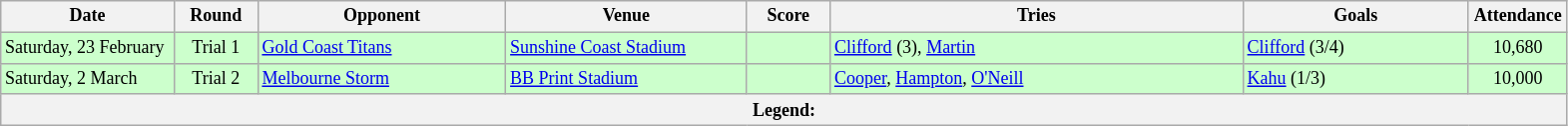<table class="wikitable" style="font-size:75%;">
<tr>
<th style="width:110px;">Date</th>
<th style="width:50px;">Round</th>
<th style="width:160px;">Opponent</th>
<th style="width:155px;">Venue</th>
<th style="width:50px;">Score</th>
<th style="width:270px;">Tries</th>
<th style="width:145px;">Goals</th>
<th style="width:60px;">Attendance</th>
</tr>
<tr style="background:#ccffcc;">
<td>Saturday, 23 February</td>
<td style="text-align:center;">Trial 1</td>
<td> <a href='#'>Gold Coast Titans</a></td>
<td><a href='#'>Sunshine Coast Stadium</a></td>
<td style="text-align:center;"></td>
<td><a href='#'>Clifford</a> (3), <a href='#'>Martin</a></td>
<td><a href='#'>Clifford</a> (3/4)</td>
<td style="text-align:center;">10,680</td>
</tr>
<tr style="background:#ccffcc;">
<td>Saturday, 2 March</td>
<td style="text-align:center;">Trial 2</td>
<td> <a href='#'>Melbourne Storm</a></td>
<td><a href='#'>BB Print Stadium</a></td>
<td style="text-align:center;"></td>
<td><a href='#'>Cooper</a>, <a href='#'>Hampton</a>, <a href='#'>O'Neill</a></td>
<td><a href='#'>Kahu</a> (1/3)</td>
<td style="text-align:center;">10,000</td>
</tr>
<tr>
<th colspan="11"><strong>Legend</strong>:    </th>
</tr>
</table>
